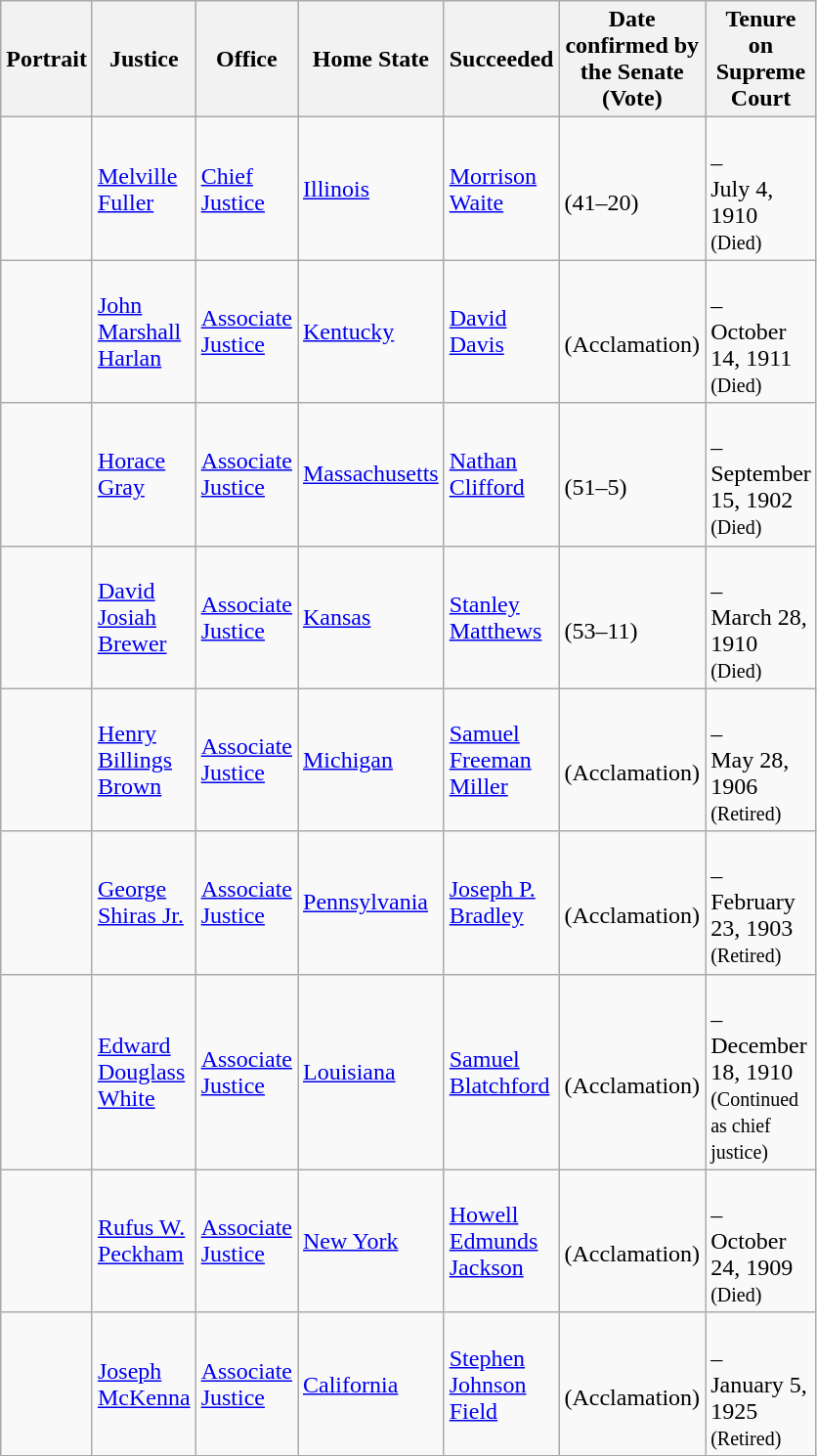<table class="wikitable sortable">
<tr>
<th scope="col" style="width: 10px;">Portrait</th>
<th scope="col" style="width: 10px;">Justice</th>
<th scope="col" style="width: 10px;">Office</th>
<th scope="col" style="width: 10px;">Home State</th>
<th scope="col" style="width: 10px;">Succeeded</th>
<th scope="col" style="width: 10px;">Date confirmed by the Senate<br>(Vote)</th>
<th scope="col" style="width: 10px;">Tenure on Supreme Court</th>
</tr>
<tr>
<td></td>
<td><a href='#'>Melville Fuller</a></td>
<td><a href='#'>Chief Justice</a></td>
<td><a href='#'>Illinois</a></td>
<td><a href='#'>Morrison Waite</a></td>
<td><br>(41–20)</td>
<td><br>–<br>July 4, 1910<br><small>(Died)</small></td>
</tr>
<tr>
<td></td>
<td><a href='#'>John Marshall Harlan</a></td>
<td><a href='#'>Associate Justice</a></td>
<td><a href='#'>Kentucky</a></td>
<td><a href='#'>David Davis</a></td>
<td><br>(Acclamation)</td>
<td><br>–<br>October 14, 1911<br><small>(Died)</small></td>
</tr>
<tr>
<td></td>
<td><a href='#'>Horace Gray</a></td>
<td><a href='#'>Associate Justice</a></td>
<td><a href='#'>Massachusetts</a></td>
<td><a href='#'>Nathan Clifford</a></td>
<td><br>(51–5)</td>
<td><br>–<br>September 15, 1902<br><small>(Died)</small></td>
</tr>
<tr>
<td></td>
<td><a href='#'>David Josiah Brewer</a></td>
<td><a href='#'>Associate Justice</a></td>
<td><a href='#'>Kansas</a></td>
<td><a href='#'>Stanley Matthews</a></td>
<td><br>(53–11)</td>
<td><br>–<br>March 28, 1910<br><small>(Died)</small></td>
</tr>
<tr>
<td></td>
<td><a href='#'>Henry Billings Brown</a></td>
<td><a href='#'>Associate Justice</a></td>
<td><a href='#'>Michigan</a></td>
<td><a href='#'>Samuel Freeman Miller</a></td>
<td><br>(Acclamation)</td>
<td><br>–<br>May 28, 1906<br><small>(Retired)</small></td>
</tr>
<tr>
<td></td>
<td><a href='#'>George Shiras Jr.</a></td>
<td><a href='#'>Associate Justice</a></td>
<td><a href='#'>Pennsylvania</a></td>
<td><a href='#'>Joseph P. Bradley</a></td>
<td><br>(Acclamation)</td>
<td><br>–<br>February 23, 1903<br><small>(Retired)</small></td>
</tr>
<tr>
<td></td>
<td><a href='#'>Edward Douglass White</a></td>
<td><a href='#'>Associate Justice</a></td>
<td><a href='#'>Louisiana</a></td>
<td><a href='#'>Samuel Blatchford</a></td>
<td><br>(Acclamation)</td>
<td><br>–<br>December 18, 1910<br><small><span>(Continued as chief justice)</span></small></td>
</tr>
<tr>
<td></td>
<td><a href='#'>Rufus W. Peckham</a></td>
<td><a href='#'>Associate Justice</a></td>
<td><a href='#'>New York</a></td>
<td><a href='#'>Howell Edmunds Jackson</a></td>
<td><br>(Acclamation)</td>
<td><br>–<br>October 24, 1909<br><small>(Died)</small></td>
</tr>
<tr>
<td></td>
<td><a href='#'>Joseph McKenna</a></td>
<td><a href='#'>Associate Justice</a></td>
<td><a href='#'>California</a></td>
<td><a href='#'>Stephen Johnson Field</a></td>
<td><br>(Acclamation)</td>
<td><br>–<br>January 5, 1925<br><small>(Retired)</small></td>
</tr>
<tr>
</tr>
</table>
